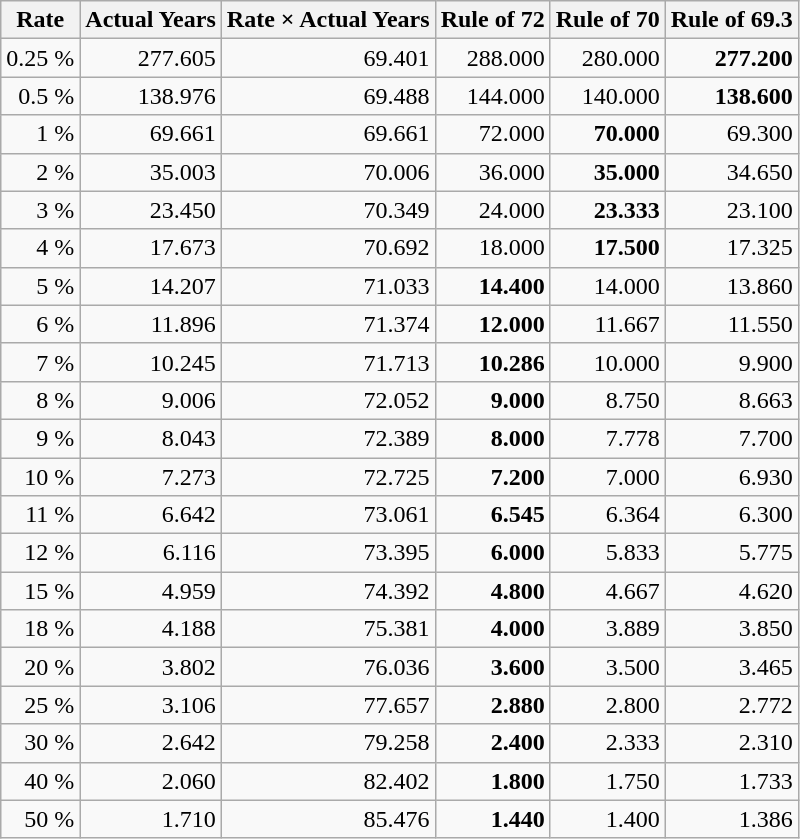<table class="wikitable sortable" style="text-align:right;">
<tr>
<th>Rate</th>
<th>Actual Years</th>
<th>Rate × Actual Years</th>
<th>Rule of 72</th>
<th>Rule of 70</th>
<th>Rule of 69.3</th>
</tr>
<tr>
<td>0.25 %</td>
<td>277.605</td>
<td>69.401</td>
<td>288.000</td>
<td>280.000</td>
<td><strong>277.200</strong></td>
</tr>
<tr>
<td>0.5 %</td>
<td>138.976</td>
<td>69.488</td>
<td>144.000</td>
<td>140.000</td>
<td><strong>138.600</strong></td>
</tr>
<tr>
<td>1 %</td>
<td>69.661</td>
<td>69.661</td>
<td>72.000</td>
<td><strong>70.000</strong></td>
<td>69.300</td>
</tr>
<tr>
<td>2 %</td>
<td>35.003</td>
<td>70.006</td>
<td>36.000</td>
<td><strong>35.000</strong></td>
<td>34.650</td>
</tr>
<tr>
<td>3 %</td>
<td>23.450</td>
<td>70.349</td>
<td>24.000</td>
<td><strong>23.333</strong></td>
<td>23.100</td>
</tr>
<tr>
<td>4 %</td>
<td>17.673</td>
<td>70.692</td>
<td>18.000</td>
<td><strong>17.500</strong></td>
<td>17.325</td>
</tr>
<tr>
<td>5 %</td>
<td>14.207</td>
<td>71.033</td>
<td><strong>14.400</strong></td>
<td>14.000</td>
<td>13.860</td>
</tr>
<tr>
<td>6 %</td>
<td>11.896</td>
<td>71.374</td>
<td><strong>12.000</strong></td>
<td>11.667</td>
<td>11.550</td>
</tr>
<tr>
<td>7 %</td>
<td>10.245</td>
<td>71.713</td>
<td><strong>10.286</strong></td>
<td>10.000</td>
<td>9.900</td>
</tr>
<tr>
<td>8 %</td>
<td>9.006</td>
<td>72.052</td>
<td><strong>9.000</strong></td>
<td>8.750</td>
<td>8.663</td>
</tr>
<tr>
<td>9 %</td>
<td>8.043</td>
<td>72.389</td>
<td><strong>8.000</strong></td>
<td>7.778</td>
<td>7.700</td>
</tr>
<tr>
<td>10 %</td>
<td>7.273</td>
<td>72.725</td>
<td><strong>7.200</strong></td>
<td>7.000</td>
<td>6.930</td>
</tr>
<tr>
<td>11 %</td>
<td>6.642</td>
<td>73.061</td>
<td><strong>6.545</strong></td>
<td>6.364</td>
<td>6.300</td>
</tr>
<tr>
<td>12 %</td>
<td>6.116</td>
<td>73.395</td>
<td><strong>6.000</strong></td>
<td>5.833</td>
<td>5.775</td>
</tr>
<tr>
<td>15 %</td>
<td>4.959</td>
<td>74.392</td>
<td><strong>4.800</strong></td>
<td>4.667</td>
<td>4.620</td>
</tr>
<tr>
<td>18 %</td>
<td>4.188</td>
<td>75.381</td>
<td><strong>4.000</strong></td>
<td>3.889</td>
<td>3.850</td>
</tr>
<tr>
<td>20 %</td>
<td>3.802</td>
<td>76.036</td>
<td><strong>3.600</strong></td>
<td>3.500</td>
<td>3.465</td>
</tr>
<tr>
<td>25 %</td>
<td>3.106</td>
<td>77.657</td>
<td><strong>2.880</strong></td>
<td>2.800</td>
<td>2.772</td>
</tr>
<tr>
<td>30 %</td>
<td>2.642</td>
<td>79.258</td>
<td><strong>2.400</strong></td>
<td>2.333</td>
<td>2.310</td>
</tr>
<tr>
<td>40 %</td>
<td>2.060</td>
<td>82.402</td>
<td><strong>1.800</strong></td>
<td>1.750</td>
<td>1.733</td>
</tr>
<tr>
<td>50 %</td>
<td>1.710</td>
<td>85.476</td>
<td><strong>1.440</strong></td>
<td>1.400</td>
<td>1.386</td>
</tr>
</table>
